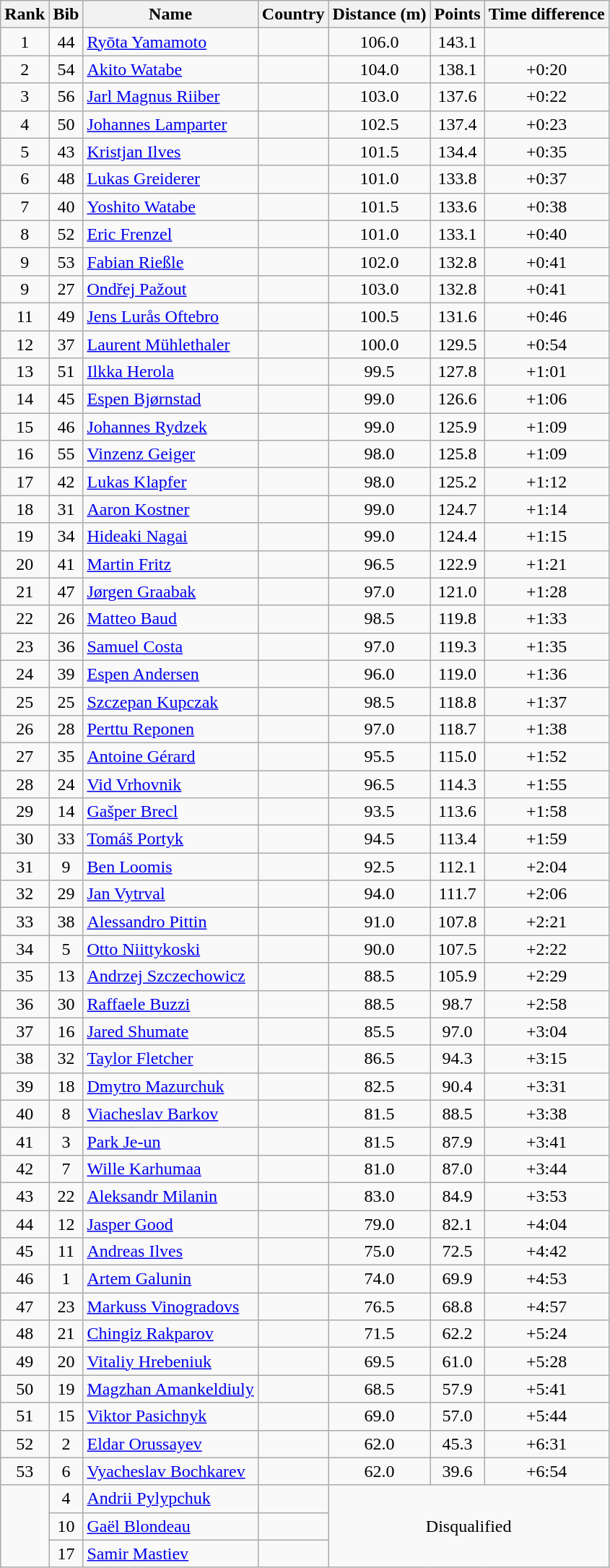<table class="wikitable sortable" style="text-align:center">
<tr>
<th>Rank</th>
<th>Bib</th>
<th>Name</th>
<th>Country</th>
<th>Distance (m)</th>
<th>Points</th>
<th>Time difference</th>
</tr>
<tr>
<td>1</td>
<td>44</td>
<td align=left><a href='#'>Ryōta Yamamoto</a></td>
<td align=left></td>
<td>106.0</td>
<td>143.1</td>
<td></td>
</tr>
<tr>
<td>2</td>
<td>54</td>
<td align=left><a href='#'>Akito Watabe</a></td>
<td align=left></td>
<td>104.0</td>
<td>138.1</td>
<td>+0:20</td>
</tr>
<tr>
<td>3</td>
<td>56</td>
<td align=left><a href='#'>Jarl Magnus Riiber</a></td>
<td align=left></td>
<td>103.0</td>
<td>137.6</td>
<td>+0:22</td>
</tr>
<tr>
<td>4</td>
<td>50</td>
<td align=left><a href='#'>Johannes Lamparter</a></td>
<td align=left></td>
<td>102.5</td>
<td>137.4</td>
<td>+0:23</td>
</tr>
<tr>
<td>5</td>
<td>43</td>
<td align=left><a href='#'>Kristjan Ilves</a></td>
<td align=left></td>
<td>101.5</td>
<td>134.4</td>
<td>+0:35</td>
</tr>
<tr>
<td>6</td>
<td>48</td>
<td align=left><a href='#'>Lukas Greiderer</a></td>
<td align=left></td>
<td>101.0</td>
<td>133.8</td>
<td>+0:37</td>
</tr>
<tr>
<td>7</td>
<td>40</td>
<td align=left><a href='#'>Yoshito Watabe</a></td>
<td align=left></td>
<td>101.5</td>
<td>133.6</td>
<td>+0:38</td>
</tr>
<tr>
<td>8</td>
<td>52</td>
<td align=left><a href='#'>Eric Frenzel</a></td>
<td align=left></td>
<td>101.0</td>
<td>133.1</td>
<td>+0:40</td>
</tr>
<tr>
<td>9</td>
<td>53</td>
<td align=left><a href='#'>Fabian Rießle</a></td>
<td align=left></td>
<td>102.0</td>
<td>132.8</td>
<td>+0:41</td>
</tr>
<tr>
<td>9</td>
<td>27</td>
<td align=left><a href='#'>Ondřej Pažout</a></td>
<td align=left></td>
<td>103.0</td>
<td>132.8</td>
<td>+0:41</td>
</tr>
<tr>
<td>11</td>
<td>49</td>
<td align=left><a href='#'>Jens Lurås Oftebro</a></td>
<td align=left></td>
<td>100.5</td>
<td>131.6</td>
<td>+0:46</td>
</tr>
<tr>
<td>12</td>
<td>37</td>
<td align=left><a href='#'>Laurent Mühlethaler</a></td>
<td align=left></td>
<td>100.0</td>
<td>129.5</td>
<td>+0:54</td>
</tr>
<tr>
<td>13</td>
<td>51</td>
<td align=left><a href='#'>Ilkka Herola</a></td>
<td align=left></td>
<td>99.5</td>
<td>127.8</td>
<td>+1:01</td>
</tr>
<tr>
<td>14</td>
<td>45</td>
<td align=left><a href='#'>Espen Bjørnstad</a></td>
<td align=left></td>
<td>99.0</td>
<td>126.6</td>
<td>+1:06</td>
</tr>
<tr>
<td>15</td>
<td>46</td>
<td align=left><a href='#'>Johannes Rydzek</a></td>
<td align=left></td>
<td>99.0</td>
<td>125.9</td>
<td>+1:09</td>
</tr>
<tr>
<td>16</td>
<td>55</td>
<td align=left><a href='#'>Vinzenz Geiger</a></td>
<td align=left></td>
<td>98.0</td>
<td>125.8</td>
<td>+1:09</td>
</tr>
<tr>
<td>17</td>
<td>42</td>
<td align=left><a href='#'>Lukas Klapfer</a></td>
<td align=left></td>
<td>98.0</td>
<td>125.2</td>
<td>+1:12</td>
</tr>
<tr>
<td>18</td>
<td>31</td>
<td align=left><a href='#'>Aaron Kostner</a></td>
<td align=left></td>
<td>99.0</td>
<td>124.7</td>
<td>+1:14</td>
</tr>
<tr>
<td>19</td>
<td>34</td>
<td align=left><a href='#'>Hideaki Nagai</a></td>
<td align=left></td>
<td>99.0</td>
<td>124.4</td>
<td>+1:15</td>
</tr>
<tr>
<td>20</td>
<td>41</td>
<td align=left><a href='#'>Martin Fritz</a></td>
<td align=left></td>
<td>96.5</td>
<td>122.9</td>
<td>+1:21</td>
</tr>
<tr>
<td>21</td>
<td>47</td>
<td align=left><a href='#'>Jørgen Graabak</a></td>
<td align=left></td>
<td>97.0</td>
<td>121.0</td>
<td>+1:28</td>
</tr>
<tr>
<td>22</td>
<td>26</td>
<td align=left><a href='#'>Matteo Baud</a></td>
<td align=left></td>
<td>98.5</td>
<td>119.8</td>
<td>+1:33</td>
</tr>
<tr>
<td>23</td>
<td>36</td>
<td align=left><a href='#'>Samuel Costa</a></td>
<td align=left></td>
<td>97.0</td>
<td>119.3</td>
<td>+1:35</td>
</tr>
<tr>
<td>24</td>
<td>39</td>
<td align=left><a href='#'>Espen Andersen</a></td>
<td align=left></td>
<td>96.0</td>
<td>119.0</td>
<td>+1:36</td>
</tr>
<tr>
<td>25</td>
<td>25</td>
<td align=left><a href='#'>Szczepan Kupczak</a></td>
<td align=left></td>
<td>98.5</td>
<td>118.8</td>
<td>+1:37</td>
</tr>
<tr>
<td>26</td>
<td>28</td>
<td align=left><a href='#'>Perttu Reponen</a></td>
<td align=left></td>
<td>97.0</td>
<td>118.7</td>
<td>+1:38</td>
</tr>
<tr>
<td>27</td>
<td>35</td>
<td align=left><a href='#'>Antoine Gérard</a></td>
<td align=left></td>
<td>95.5</td>
<td>115.0</td>
<td>+1:52</td>
</tr>
<tr>
<td>28</td>
<td>24</td>
<td align=left><a href='#'>Vid Vrhovnik</a></td>
<td align=left></td>
<td>96.5</td>
<td>114.3</td>
<td>+1:55</td>
</tr>
<tr>
<td>29</td>
<td>14</td>
<td align=left><a href='#'>Gašper Brecl</a></td>
<td align=left></td>
<td>93.5</td>
<td>113.6</td>
<td>+1:58</td>
</tr>
<tr>
<td>30</td>
<td>33</td>
<td align=left><a href='#'>Tomáš Portyk</a></td>
<td align=left></td>
<td>94.5</td>
<td>113.4</td>
<td>+1:59</td>
</tr>
<tr>
<td>31</td>
<td>9</td>
<td align=left><a href='#'>Ben Loomis</a></td>
<td align=left></td>
<td>92.5</td>
<td>112.1</td>
<td>+2:04</td>
</tr>
<tr>
<td>32</td>
<td>29</td>
<td align=left><a href='#'>Jan Vytrval</a></td>
<td align=left></td>
<td>94.0</td>
<td>111.7</td>
<td>+2:06</td>
</tr>
<tr>
<td>33</td>
<td>38</td>
<td align=left><a href='#'>Alessandro Pittin</a></td>
<td align=left></td>
<td>91.0</td>
<td>107.8</td>
<td>+2:21</td>
</tr>
<tr>
<td>34</td>
<td>5</td>
<td align=left><a href='#'>Otto Niittykoski</a></td>
<td align=left></td>
<td>90.0</td>
<td>107.5</td>
<td>+2:22</td>
</tr>
<tr>
<td>35</td>
<td>13</td>
<td align=left><a href='#'>Andrzej Szczechowicz</a></td>
<td align=left></td>
<td>88.5</td>
<td>105.9</td>
<td>+2:29</td>
</tr>
<tr>
<td>36</td>
<td>30</td>
<td align=left><a href='#'>Raffaele Buzzi</a></td>
<td align=left></td>
<td>88.5</td>
<td>98.7</td>
<td>+2:58</td>
</tr>
<tr>
<td>37</td>
<td>16</td>
<td align=left><a href='#'>Jared Shumate</a></td>
<td align=left></td>
<td>85.5</td>
<td>97.0</td>
<td>+3:04</td>
</tr>
<tr>
<td>38</td>
<td>32</td>
<td align=left><a href='#'>Taylor Fletcher</a></td>
<td align=left></td>
<td>86.5</td>
<td>94.3</td>
<td>+3:15</td>
</tr>
<tr>
<td>39</td>
<td>18</td>
<td align=left><a href='#'>Dmytro Mazurchuk</a></td>
<td align=left></td>
<td>82.5</td>
<td>90.4</td>
<td>+3:31</td>
</tr>
<tr>
<td>40</td>
<td>8</td>
<td align=left><a href='#'>Viacheslav Barkov</a></td>
<td align=left></td>
<td>81.5</td>
<td>88.5</td>
<td>+3:38</td>
</tr>
<tr>
<td>41</td>
<td>3</td>
<td align=left><a href='#'>Park Je-un</a></td>
<td align=left></td>
<td>81.5</td>
<td>87.9</td>
<td>+3:41</td>
</tr>
<tr>
<td>42</td>
<td>7</td>
<td align=left><a href='#'>Wille Karhumaa</a></td>
<td align=left></td>
<td>81.0</td>
<td>87.0</td>
<td>+3:44</td>
</tr>
<tr>
<td>43</td>
<td>22</td>
<td align=left><a href='#'>Aleksandr Milanin</a></td>
<td align=left></td>
<td>83.0</td>
<td>84.9</td>
<td>+3:53</td>
</tr>
<tr>
<td>44</td>
<td>12</td>
<td align=left><a href='#'>Jasper Good</a></td>
<td align=left></td>
<td>79.0</td>
<td>82.1</td>
<td>+4:04</td>
</tr>
<tr>
<td>45</td>
<td>11</td>
<td align=left><a href='#'>Andreas Ilves</a></td>
<td align=left></td>
<td>75.0</td>
<td>72.5</td>
<td>+4:42</td>
</tr>
<tr>
<td>46</td>
<td>1</td>
<td align=left><a href='#'>Artem Galunin</a></td>
<td align=left></td>
<td>74.0</td>
<td>69.9</td>
<td>+4:53</td>
</tr>
<tr>
<td>47</td>
<td>23</td>
<td align=left><a href='#'>Markuss Vinogradovs</a></td>
<td align=left></td>
<td>76.5</td>
<td>68.8</td>
<td>+4:57</td>
</tr>
<tr>
<td>48</td>
<td>21</td>
<td align=left><a href='#'>Chingiz Rakparov</a></td>
<td align=left></td>
<td>71.5</td>
<td>62.2</td>
<td>+5:24</td>
</tr>
<tr>
<td>49</td>
<td>20</td>
<td align=left><a href='#'>Vitaliy Hrebeniuk</a></td>
<td align=left></td>
<td>69.5</td>
<td>61.0</td>
<td>+5:28</td>
</tr>
<tr>
<td>50</td>
<td>19</td>
<td align=left><a href='#'>Magzhan Amankeldiuly</a></td>
<td align=left></td>
<td>68.5</td>
<td>57.9</td>
<td>+5:41</td>
</tr>
<tr>
<td>51</td>
<td>15</td>
<td align=left><a href='#'>Viktor Pasichnyk</a></td>
<td align=left></td>
<td>69.0</td>
<td>57.0</td>
<td>+5:44</td>
</tr>
<tr>
<td>52</td>
<td>2</td>
<td align=left><a href='#'>Eldar Orussayev</a></td>
<td align=left></td>
<td>62.0</td>
<td>45.3</td>
<td>+6:31</td>
</tr>
<tr>
<td>53</td>
<td>6</td>
<td align=left><a href='#'>Vyacheslav Bochkarev</a></td>
<td align=left></td>
<td>62.0</td>
<td>39.6</td>
<td>+6:54</td>
</tr>
<tr>
<td rowspan=3></td>
<td>4</td>
<td align=left><a href='#'>Andrii Pylypchuk</a></td>
<td align=left></td>
<td colspan=3 rowspan=3>Disqualified</td>
</tr>
<tr>
<td>10</td>
<td align=left><a href='#'>Gaël Blondeau</a></td>
<td align=left></td>
</tr>
<tr>
<td>17</td>
<td align=left><a href='#'>Samir Mastiev</a></td>
<td align=left></td>
</tr>
</table>
